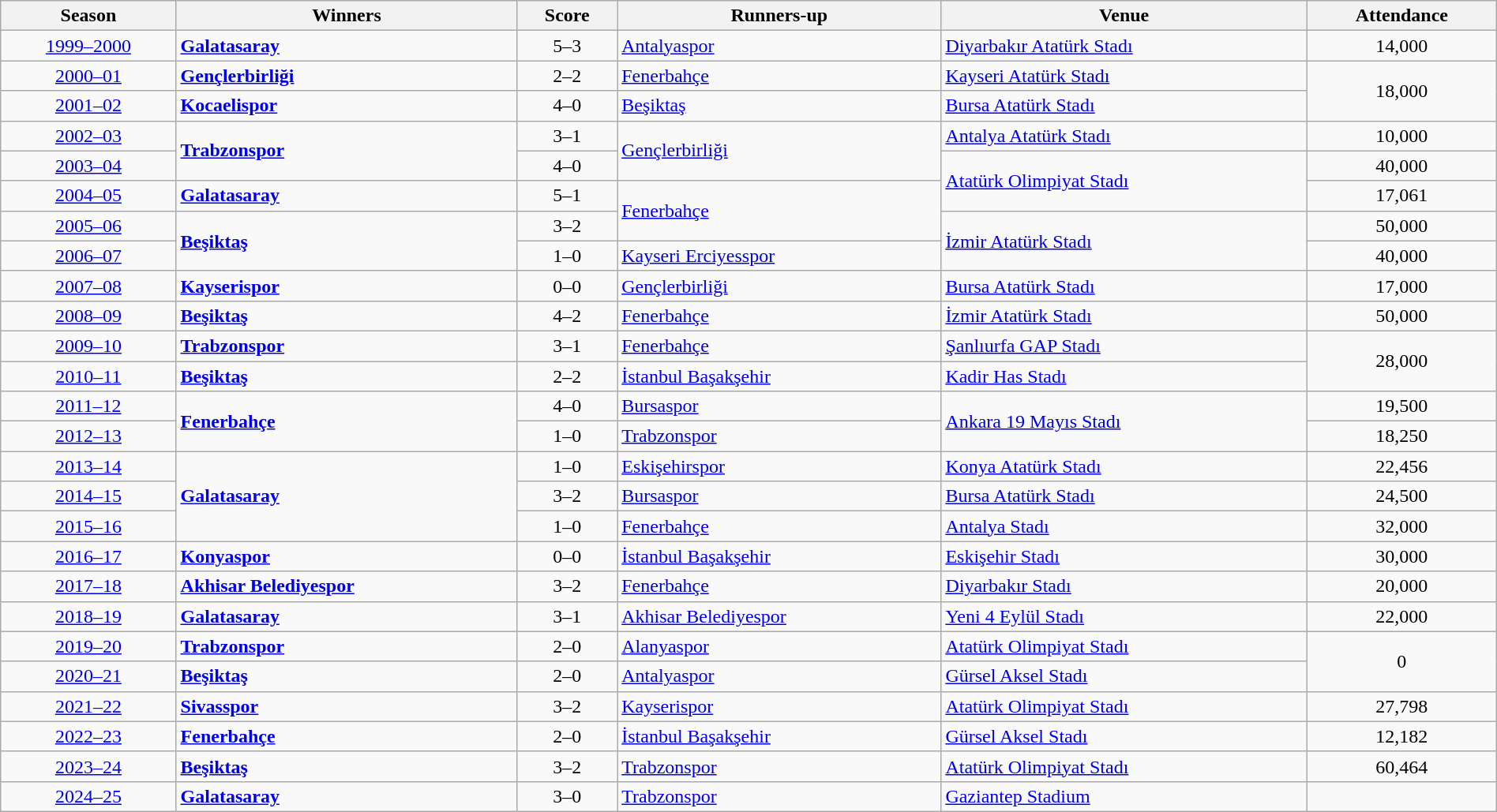<table class="wikitable sortable" style="width:100%;">
<tr>
<th>Season</th>
<th>Winners</th>
<th>Score</th>
<th>Runners-up</th>
<th>Venue</th>
<th>Attendance</th>
</tr>
<tr>
<td align=center><a href='#'>1999–2000</a></td>
<td><strong><a href='#'>Galatasaray</a></strong></td>
<td align=center>5–3 </td>
<td><a href='#'>Antalyaspor</a></td>
<td><a href='#'>Diyarbakır Atatürk Stadı</a></td>
<td align=center>14,000</td>
</tr>
<tr>
<td align=center><a href='#'>2000–01</a></td>
<td><strong><a href='#'>Gençlerbirliği</a></strong></td>
<td align=center>2–2 </td>
<td><a href='#'>Fenerbahçe</a></td>
<td><a href='#'>Kayseri Atatürk Stadı</a></td>
<td rowspan="2" align="center">18,000</td>
</tr>
<tr>
<td align=center><a href='#'>2001–02</a></td>
<td><strong><a href='#'>Kocaelispor</a></strong></td>
<td align=center>4–0</td>
<td><a href='#'>Beşiktaş</a></td>
<td><a href='#'>Bursa Atatürk Stadı</a></td>
</tr>
<tr>
<td align=center><a href='#'>2002–03</a></td>
<td rowspan="2"><strong><a href='#'>Trabzonspor</a></strong></td>
<td align=center>3–1</td>
<td rowspan="2"><a href='#'>Gençlerbirliği</a></td>
<td><a href='#'>Antalya Atatürk Stadı</a></td>
<td align=center>10,000</td>
</tr>
<tr>
<td align=center><a href='#'>2003–04</a></td>
<td align=center>4–0</td>
<td rowspan="2"><a href='#'>Atatürk Olimpiyat Stadı</a></td>
<td align=center>40,000</td>
</tr>
<tr>
<td align=center><a href='#'>2004–05</a></td>
<td><strong><a href='#'>Galatasaray</a></strong></td>
<td align=center>5–1</td>
<td rowspan="2"><a href='#'>Fenerbahçe</a></td>
<td align=center>17,061</td>
</tr>
<tr>
<td align=center><a href='#'>2005–06</a></td>
<td rowspan="2"><strong><a href='#'>Beşiktaş</a></strong></td>
<td align=center>3–2 </td>
<td rowspan="2"><a href='#'>İzmir Atatürk Stadı</a></td>
<td align=center>50,000</td>
</tr>
<tr>
<td align=center><a href='#'>2006–07</a></td>
<td align=center>1–0 </td>
<td><a href='#'>Kayseri Erciyesspor</a></td>
<td align=center>40,000</td>
</tr>
<tr>
<td align=center><a href='#'>2007–08</a></td>
<td><strong><a href='#'>Kayserispor</a></strong></td>
<td align=center>0–0 </td>
<td><a href='#'>Gençlerbirliği</a></td>
<td><a href='#'>Bursa Atatürk Stadı</a></td>
<td align=center>17,000</td>
</tr>
<tr>
<td align=center><a href='#'>2008–09</a></td>
<td><strong><a href='#'>Beşiktaş</a></strong></td>
<td align=center>4–2</td>
<td><a href='#'>Fenerbahçe</a></td>
<td><a href='#'>İzmir Atatürk Stadı</a></td>
<td align=center>50,000</td>
</tr>
<tr>
<td align=center><a href='#'>2009–10</a></td>
<td><strong><a href='#'>Trabzonspor</a></strong></td>
<td align=center>3–1</td>
<td><a href='#'>Fenerbahçe</a></td>
<td><a href='#'>Şanlıurfa GAP Stadı</a></td>
<td rowspan="2" align="center">28,000</td>
</tr>
<tr>
<td align=center><a href='#'>2010–11</a></td>
<td><strong><a href='#'>Beşiktaş</a></strong></td>
<td align=center>2–2 </td>
<td><a href='#'>İstanbul Başakşehir</a></td>
<td><a href='#'>Kadir Has Stadı</a></td>
</tr>
<tr>
<td align=center><a href='#'>2011–12</a></td>
<td rowspan="2"><strong><a href='#'>Fenerbahçe</a></strong></td>
<td align=center>4–0</td>
<td><a href='#'>Bursaspor</a></td>
<td rowspan="2"><a href='#'>Ankara 19 Mayıs Stadı</a></td>
<td align=center>19,500</td>
</tr>
<tr>
<td align=center><a href='#'>2012–13</a></td>
<td align=center>1–0</td>
<td><a href='#'>Trabzonspor</a></td>
<td align=center>18,250</td>
</tr>
<tr>
<td align=center><a href='#'>2013–14</a></td>
<td rowspan="3"><strong><a href='#'>Galatasaray</a></strong></td>
<td align=center>1–0</td>
<td><a href='#'>Eskişehirspor</a></td>
<td><a href='#'>Konya Atatürk Stadı</a></td>
<td align=center>22,456</td>
</tr>
<tr>
<td align=center><a href='#'>2014–15</a></td>
<td align=center>3–2</td>
<td><a href='#'>Bursaspor</a></td>
<td><a href='#'>Bursa Atatürk Stadı</a></td>
<td align=center>24,500</td>
</tr>
<tr>
<td align=center><a href='#'>2015–16</a></td>
<td align=center>1–0</td>
<td><a href='#'>Fenerbahçe</a></td>
<td><a href='#'>Antalya Stadı</a></td>
<td align=center>32,000</td>
</tr>
<tr>
<td align=center><a href='#'>2016–17</a></td>
<td><strong><a href='#'>Konyaspor</a></strong></td>
<td align=center>0–0 </td>
<td><a href='#'>İstanbul Başakşehir</a></td>
<td><a href='#'>Eskişehir Stadı</a></td>
<td align=center>30,000</td>
</tr>
<tr>
<td align=center><a href='#'>2017–18</a></td>
<td><strong><a href='#'>Akhisar Belediyespor</a></strong></td>
<td align=center>3–2</td>
<td><a href='#'>Fenerbahçe</a></td>
<td><a href='#'>Diyarbakır Stadı</a></td>
<td align=center>20,000</td>
</tr>
<tr>
<td align=center><a href='#'>2018–19</a></td>
<td><strong><a href='#'>Galatasaray</a></strong></td>
<td align=center>3–1</td>
<td><a href='#'>Akhisar Belediyespor</a></td>
<td><a href='#'>Yeni 4 Eylül Stadı</a></td>
<td align=center>22,000</td>
</tr>
<tr>
<td align=center><a href='#'>2019–20</a></td>
<td><strong><a href='#'>Trabzonspor</a></strong></td>
<td align=center>2–0</td>
<td><a href='#'>Alanyaspor</a></td>
<td><a href='#'>Atatürk Olimpiyat Stadı</a></td>
<td rowspan="2" align="center">0</td>
</tr>
<tr>
<td align=center><a href='#'>2020–21</a></td>
<td><a href='#'><strong>Beşiktaş</strong></a></td>
<td align=center>2–0</td>
<td><a href='#'>Antalyaspor</a></td>
<td><a href='#'>Gürsel Aksel Stadı</a></td>
</tr>
<tr>
<td align=center><a href='#'>2021–22</a></td>
<td><strong><a href='#'>Sivasspor</a></strong></td>
<td align=center>3–2 </td>
<td><a href='#'>Kayserispor</a></td>
<td><a href='#'>Atatürk Olimpiyat Stadı</a></td>
<td align=center>27,798</td>
</tr>
<tr>
<td align=center><a href='#'>2022–23</a></td>
<td><strong><a href='#'>Fenerbahçe</a></strong></td>
<td align=center>2–0</td>
<td><a href='#'>İstanbul Başakşehir</a></td>
<td><a href='#'>Gürsel Aksel Stadı</a></td>
<td align=center>12,182</td>
</tr>
<tr>
<td align=center><a href='#'>2023–24</a></td>
<td><strong><a href='#'>Beşiktaş</a></strong></td>
<td align=center>3–2</td>
<td><a href='#'>Trabzonspor</a></td>
<td><a href='#'>Atatürk Olimpiyat Stadı</a></td>
<td align=center>60,464</td>
</tr>
<tr>
<td align=center><a href='#'>2024–25</a></td>
<td><strong><a href='#'>Galatasaray</a></strong></td>
<td align=center>3–0</td>
<td><a href='#'>Trabzonspor</a></td>
<td><a href='#'>Gaziantep Stadium</a></td>
<td></td>
</tr>
</table>
